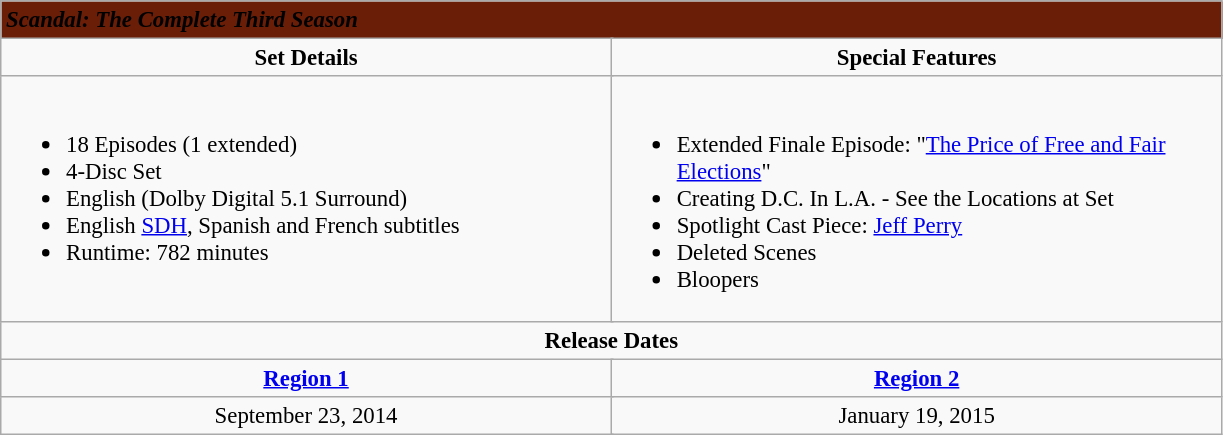<table class="wikitable" style="font-size: 95%;">
<tr style="background:#6a1e07;">
<td colspan="6"><span> <strong><em>Scandal: The Complete Third Season</em></strong></span></td>
</tr>
<tr style="vertical-align:top; text-align:center;">
<td style="width:400px;" colspan="3"><strong>Set Details</strong></td>
<td style="width:400px; " colspan="3"><strong>Special Features</strong></td>
</tr>
<tr valign="top">
<td colspan="3" style="text-align:left; width:400px;"><br><ul><li>18 Episodes (1 extended)</li><li>4-Disc Set</li><li>English (Dolby Digital 5.1 Surround)</li><li>English <a href='#'>SDH</a>, Spanish and French subtitles</li><li>Runtime: 782 minutes</li></ul></td>
<td colspan="3" style="text-align:left; width:400px;"><br><ul><li>Extended Finale Episode: "<a href='#'>The Price of Free and Fair Elections</a>"</li><li>Creating D.C. In L.A. - See the Locations at Set</li><li>Spotlight Cast Piece: <a href='#'>Jeff Perry</a></li><li>Deleted Scenes</li><li>Bloopers</li></ul></td>
</tr>
<tr>
<td colspan="6" style="text-align:center;"><strong>Release Dates</strong></td>
</tr>
<tr>
<td colspan="3" style="text-align:center;"><strong><a href='#'>Region 1</a></strong></td>
<td colspan="3" style="text-align:center;"><strong><a href='#'>Region 2</a></strong></td>
</tr>
<tr style="text-align:center;">
<td colspan="3">September 23, 2014</td>
<td colspan="3">January 19, 2015</td>
</tr>
</table>
